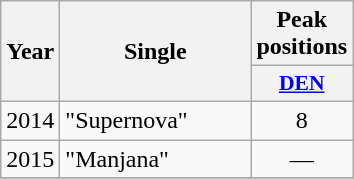<table class="wikitable">
<tr>
<th align="center" rowspan="2" width="10">Year</th>
<th align="center" rowspan="2" width="120">Single</th>
<th align="center" colspan="1" width="20">Peak positions</th>
</tr>
<tr>
<th scope="col" style="width:3em;font-size:90%;"><a href='#'>DEN</a><br></th>
</tr>
<tr>
<td style="text-align:center;">2014</td>
<td>"Supernova"</td>
<td style="text-align:center;">8</td>
</tr>
<tr>
<td style="text-align:center;">2015</td>
<td>"Manjana"</td>
<td style="text-align:center;">—</td>
</tr>
<tr>
</tr>
</table>
